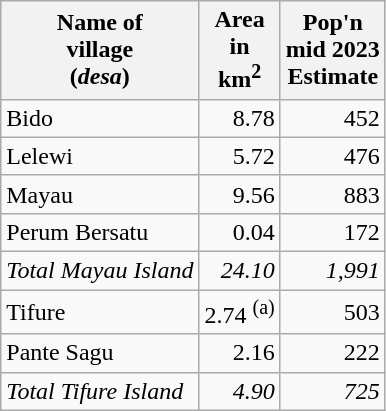<table class="sortable wikitable">
<tr>
<th>Name of<br>village <br>(<em>desa</em>)</th>
<th>Area <br>in <br>km<sup>2</sup></th>
<th>Pop'n<br>mid 2023 <br>Estimate</th>
</tr>
<tr>
<td>Bido</td>
<td align="right">8.78</td>
<td align="right">452</td>
</tr>
<tr>
<td>Lelewi</td>
<td align="right">5.72</td>
<td align="right">476</td>
</tr>
<tr>
<td>Mayau</td>
<td align="right">9.56</td>
<td align="right">883</td>
</tr>
<tr>
<td>Perum Bersatu</td>
<td align="right">0.04</td>
<td align="right">172</td>
</tr>
<tr>
<td><em>Total Mayau Island</em></td>
<td align="right"><em>24.10</em></td>
<td align="right"><em>1,991</em></td>
</tr>
<tr>
<td>Tifure</td>
<td align="right">2.74 <sup>(a)</sup></td>
<td align="right">503</td>
</tr>
<tr>
<td>Pante Sagu</td>
<td align="right">2.16</td>
<td align="right">222</td>
</tr>
<tr>
<td><em>Total Tifure Island</em></td>
<td align="right"><em>4.90</em></td>
<td align="right"><em>725</em></td>
</tr>
</table>
